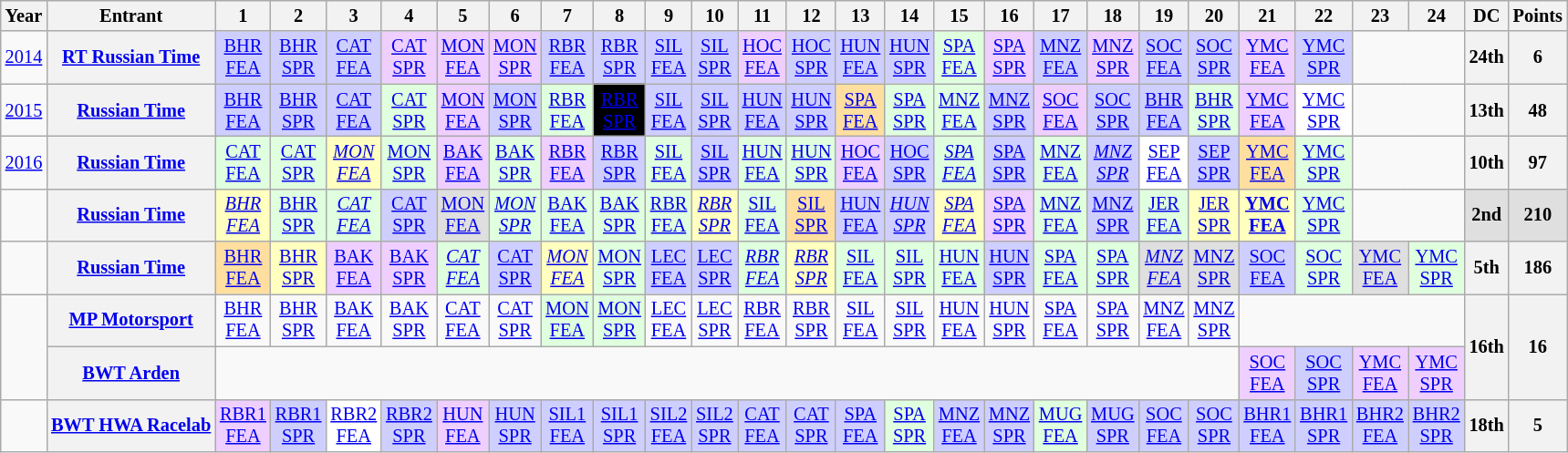<table class="wikitable" style="text-align:center; font-size:85%">
<tr>
<th>Year</th>
<th>Entrant</th>
<th>1</th>
<th>2</th>
<th>3</th>
<th>4</th>
<th>5</th>
<th>6</th>
<th>7</th>
<th>8</th>
<th>9</th>
<th>10</th>
<th>11</th>
<th>12</th>
<th>13</th>
<th>14</th>
<th>15</th>
<th>16</th>
<th>17</th>
<th>18</th>
<th>19</th>
<th>20</th>
<th>21</th>
<th>22</th>
<th>23</th>
<th>24</th>
<th>DC</th>
<th>Points</th>
</tr>
<tr>
<td><a href='#'>2014</a></td>
<th nowrap><a href='#'>RT Russian Time</a></th>
<td style="background:#CFCFFF;"><a href='#'>BHR<br>FEA</a><br></td>
<td style="background:#CFCFFF;"><a href='#'>BHR<br>SPR</a><br></td>
<td style="background:#CFCFFF;"><a href='#'>CAT<br>FEA</a><br></td>
<td style="background:#EFCFFF;"><a href='#'>CAT<br>SPR</a><br></td>
<td style="background:#EFCFFF;"><a href='#'>MON<br>FEA</a><br></td>
<td style="background:#EFCFFF;"><a href='#'>MON<br>SPR</a><br></td>
<td style="background:#CFCFFF;"><a href='#'>RBR<br>FEA</a><br></td>
<td style="background:#CFCFFF;"><a href='#'>RBR<br>SPR</a><br></td>
<td style="background:#CFCFFF;"><a href='#'>SIL<br>FEA</a><br></td>
<td style="background:#CFCFFF;"><a href='#'>SIL<br>SPR</a><br></td>
<td style="background:#EFCFFF;"><a href='#'>HOC<br>FEA</a><br></td>
<td style="background:#CFCFFF;"><a href='#'>HOC<br>SPR</a><br></td>
<td style="background:#CFCFFF;"><a href='#'>HUN<br>FEA</a><br></td>
<td style="background:#CFCFFF;"><a href='#'>HUN<br>SPR</a><br></td>
<td style="background:#DFFFDF;"><a href='#'>SPA<br>FEA</a><br></td>
<td style="background:#EFCFFF;"><a href='#'>SPA<br>SPR</a><br></td>
<td style="background:#CFCFFF;"><a href='#'>MNZ<br>FEA</a><br></td>
<td style="background:#EFCFFF;"><a href='#'>MNZ<br>SPR</a><br></td>
<td style="background:#CFCFFF;"><a href='#'>SOC<br>FEA</a><br></td>
<td style="background:#CFCFFF;"><a href='#'>SOC<br>SPR</a><br></td>
<td style="background:#EFCFFF;"><a href='#'>YMC<br>FEA</a><br></td>
<td style="background:#CFCFFF;"><a href='#'>YMC<br>SPR</a><br></td>
<td colspan=2></td>
<th>24th</th>
<th>6</th>
</tr>
<tr>
<td><a href='#'>2015</a></td>
<th nowrap><a href='#'>Russian Time</a></th>
<td style="background:#CFCFFF;"><a href='#'>BHR<br>FEA</a><br></td>
<td style="background:#CFCFFF;"><a href='#'>BHR<br>SPR</a><br></td>
<td style="background:#CFCFFF;"><a href='#'>CAT<br>FEA</a><br></td>
<td style="background:#DFFFDF;"><a href='#'>CAT<br>SPR</a><br></td>
<td style="background:#EFCFFF;"><a href='#'>MON<br>FEA</a><br></td>
<td style="background:#CFCFFF;"><a href='#'>MON<br>SPR</a><br></td>
<td style="background:#DFFFDF;"><a href='#'>RBR<br>FEA</a><br></td>
<td style="background:#000000; color:white"><a href='#'><span>RBR<br>SPR</span></a><br></td>
<td style="background:#CFCFFF;"><a href='#'>SIL<br>FEA</a><br></td>
<td style="background:#CFCFFF;"><a href='#'>SIL<br>SPR</a><br></td>
<td style="background:#CFCFFF;"><a href='#'>HUN<br>FEA</a><br></td>
<td style="background:#CFCFFF;"><a href='#'>HUN<br>SPR</a><br></td>
<td style="background:#FFDF9F;"><a href='#'>SPA<br>FEA</a><br></td>
<td style="background:#DFFFDF;"><a href='#'>SPA<br>SPR</a><br></td>
<td style="background:#DFFFDF;"><a href='#'>MNZ<br>FEA</a><br></td>
<td style="background:#CFCFFF;"><a href='#'>MNZ<br>SPR</a><br></td>
<td style="background:#EFCFFF;"><a href='#'>SOC<br>FEA</a><br></td>
<td style="background:#CFCFFF;"><a href='#'>SOC<br>SPR</a><br></td>
<td style="background:#CFCFFF;"><a href='#'>BHR<br>FEA</a><br></td>
<td style="background:#DFFFDF;"><a href='#'>BHR<br>SPR</a><br></td>
<td style="background:#EFCFFF;"><a href='#'>YMC<br>FEA</a><br></td>
<td style="background:#FFFFFF;"><a href='#'>YMC<br>SPR</a><br></td>
<td colspan=2></td>
<th>13th</th>
<th>48</th>
</tr>
<tr>
<td><a href='#'>2016</a></td>
<th nowrap><a href='#'>Russian Time</a></th>
<td style="background:#DFFFDF;"><a href='#'>CAT<br>FEA</a><br></td>
<td style="background:#DFFFDF;"><a href='#'>CAT<br>SPR</a><br></td>
<td style="background:#FFFFBF;"><em><a href='#'>MON<br>FEA</a></em><br></td>
<td style="background:#DFFFDF;"><a href='#'>MON<br>SPR</a><br></td>
<td style="background:#EFCFFF;"><a href='#'>BAK<br>FEA</a><br></td>
<td style="background:#DFFFDF;"><a href='#'>BAK<br>SPR</a><br></td>
<td style="background:#EFCFFF;"><a href='#'>RBR<br>FEA</a><br></td>
<td style="background:#CFCFFF;"><a href='#'>RBR<br>SPR</a><br></td>
<td style="background:#DFFFDF;"><a href='#'>SIL<br>FEA</a><br></td>
<td style="background:#CFCFFF;"><a href='#'>SIL<br>SPR</a><br></td>
<td style="background:#DFFFDF;"><a href='#'>HUN<br>FEA</a><br></td>
<td style="background:#DFFFDF;"><a href='#'>HUN<br>SPR</a><br></td>
<td style="background:#EFCFFF;"><a href='#'>HOC<br>FEA</a><br></td>
<td style="background:#CFCFFF;"><a href='#'>HOC<br>SPR</a><br></td>
<td style="background:#DFFFDF;"><em><a href='#'>SPA<br>FEA</a></em><br></td>
<td style="background:#CFCFFF;"><a href='#'>SPA<br>SPR</a><br></td>
<td style="background:#DFFFDF;"><a href='#'>MNZ<br>FEA</a><br></td>
<td style="background:#CFCFFF;"><em><a href='#'>MNZ<br>SPR</a></em><br></td>
<td style="background:#FFFFFF;"><a href='#'>SEP<br>FEA</a><br></td>
<td style="background:#CFCFFF;"><a href='#'>SEP<br>SPR</a><br></td>
<td style="background:#FFDF9F;"><a href='#'>YMC<br>FEA</a><br></td>
<td style="background:#DFFFDF;"><a href='#'>YMC<br>SPR</a><br></td>
<td colspan=2></td>
<th>10th</th>
<th>97</th>
</tr>
<tr>
<td></td>
<th nowrap><a href='#'>Russian Time</a></th>
<td style="background:#FFFFBF;"><em><a href='#'>BHR<br>FEA</a></em><br></td>
<td style="background:#DFFFDF;"><a href='#'>BHR<br>SPR</a><br></td>
<td style="background:#DFFFDF;"><em><a href='#'>CAT<br>FEA</a></em><br></td>
<td style="background:#CFCFFF;"><a href='#'>CAT<br>SPR</a><br></td>
<td style="background:#DFDFDF;"><a href='#'>MON<br>FEA</a><br></td>
<td style="background:#DFFFDF;"><em><a href='#'>MON<br>SPR</a></em><br></td>
<td style="background:#DFFFDF;"><a href='#'>BAK<br>FEA</a><br></td>
<td style="background:#DFFFDF;"><a href='#'>BAK<br>SPR</a><br></td>
<td style="background:#DFFFDF;"><a href='#'>RBR<br>FEA</a><br></td>
<td style="background:#FFFFBF;"><em><a href='#'>RBR<br>SPR</a></em><br></td>
<td style="background:#DFFFDF;"><a href='#'>SIL<br>FEA</a><br></td>
<td style="background:#FFDF9F;"><a href='#'>SIL<br>SPR</a><br></td>
<td style="background:#CFCFFF;"><a href='#'>HUN<br>FEA</a><br></td>
<td style="background:#CFCFFF;"><em><a href='#'>HUN<br>SPR</a></em><br></td>
<td style="background:#FFFFBF;"><em><a href='#'>SPA<br>FEA</a></em><br></td>
<td style="background:#EFCFFF;"><a href='#'>SPA<br>SPR</a><br></td>
<td style="background:#DFFFDF;"><a href='#'>MNZ<br>FEA</a><br></td>
<td style="background:#CFCFFF;"><a href='#'>MNZ<br>SPR</a><br></td>
<td style="background:#DFFFDF;"><a href='#'>JER<br>FEA</a><br></td>
<td style="background:#FFFFBF;"><a href='#'>JER<br>SPR</a><br></td>
<td style="background:#FFFFBF;"><strong><a href='#'>YMC<br>FEA</a></strong><br></td>
<td style="background:#DFFFDF;"><a href='#'>YMC<br>SPR</a><br></td>
<td colspan=2></td>
<th style="background:#DFDFDF;">2nd</th>
<th style="background:#DFDFDF;">210</th>
</tr>
<tr>
<td></td>
<th nowrap><a href='#'>Russian Time</a></th>
<td style="background:#FFDF9F;"><a href='#'>BHR<br>FEA</a><br></td>
<td style="background:#FFFFBF;"><a href='#'>BHR<br>SPR</a><br></td>
<td style="background:#EFCFFF;"><a href='#'>BAK<br>FEA</a><br></td>
<td style="background:#EFCFFF;"><a href='#'>BAK<br>SPR</a><br></td>
<td style="background:#DFFFDF;"><em><a href='#'>CAT<br>FEA</a></em><br></td>
<td style="background:#CFCFFF;"><a href='#'>CAT<br>SPR</a><br></td>
<td style="background:#FFFFBF;"><em><a href='#'>MON<br>FEA</a></em><br></td>
<td style="background:#DFFFDF;"><a href='#'>MON<br>SPR</a><br></td>
<td style="background:#CFCFFF;"><a href='#'>LEC<br>FEA</a><br></td>
<td style="background:#CFCFFF;"><a href='#'>LEC<br>SPR</a><br></td>
<td style="background:#DFFFDF;"><em><a href='#'>RBR<br>FEA</a></em><br></td>
<td style="background:#FFFFBF;"><em><a href='#'>RBR<br>SPR</a></em><br></td>
<td style="background:#DFFFDF;"><a href='#'>SIL<br>FEA</a><br></td>
<td style="background:#DFFFDF;"><a href='#'>SIL<br>SPR</a><br></td>
<td style="background:#DFFFDF;"><a href='#'>HUN<br>FEA</a><br></td>
<td style="background:#CFCFFF;"><a href='#'>HUN<br>SPR</a><br></td>
<td style="background:#DFFFDF;"><a href='#'>SPA<br>FEA</a><br></td>
<td style="background:#DFFFDF;"><a href='#'>SPA<br>SPR</a><br></td>
<td style="background:#DFDFDF;"><em><a href='#'>MNZ<br>FEA</a></em><br></td>
<td style="background:#DFDFDF;"><a href='#'>MNZ<br>SPR</a><br></td>
<td style="background:#CFCFFF;"><a href='#'>SOC<br>FEA</a><br></td>
<td style="background:#DFFFDF;"><a href='#'>SOC<br>SPR</a><br></td>
<td style="background:#DFDFDF;"><a href='#'>YMC<br>FEA</a><br></td>
<td style="background:#DFFFDF;"><a href='#'>YMC<br>SPR</a><br></td>
<th>5th</th>
<th>186</th>
</tr>
<tr>
<td rowspan=2></td>
<th nowrap><a href='#'>MP Motorsport</a></th>
<td><a href='#'>BHR<br>FEA</a></td>
<td><a href='#'>BHR<br>SPR</a></td>
<td><a href='#'>BAK<br>FEA</a></td>
<td><a href='#'>BAK<br>SPR</a></td>
<td><a href='#'>CAT<br>FEA</a></td>
<td><a href='#'>CAT<br>SPR</a></td>
<td style="background:#DFFFDF;"><a href='#'>MON<br>FEA</a><br></td>
<td style="background:#DFFFDF;"><a href='#'>MON<br>SPR</a><br></td>
<td><a href='#'>LEC<br>FEA</a></td>
<td><a href='#'>LEC<br>SPR</a></td>
<td><a href='#'>RBR<br>FEA</a></td>
<td><a href='#'>RBR<br>SPR</a></td>
<td><a href='#'>SIL<br>FEA</a></td>
<td><a href='#'>SIL<br>SPR</a></td>
<td><a href='#'>HUN<br>FEA</a></td>
<td><a href='#'>HUN<br>SPR</a></td>
<td><a href='#'>SPA<br>FEA</a></td>
<td><a href='#'>SPA<br>SPR</a></td>
<td><a href='#'>MNZ<br>FEA</a></td>
<td><a href='#'>MNZ<br>SPR</a></td>
<td colspan=4></td>
<th rowspan=2>16th</th>
<th rowspan=2>16</th>
</tr>
<tr>
<th nowrap><a href='#'>BWT Arden</a></th>
<td colspan=20></td>
<td style="background:#EFCFFF;"><a href='#'>SOC<br>FEA</a><br></td>
<td style="background:#CFCFFF;"><a href='#'>SOC<br>SPR</a><br></td>
<td style="background:#EFCFFF;"><a href='#'>YMC<br>FEA</a><br></td>
<td style="background:#EFCFFF;"><a href='#'>YMC<br>SPR</a><br></td>
</tr>
<tr>
<td></td>
<th nowrap><a href='#'>BWT HWA Racelab</a></th>
<td style="background:#EFCFFF;"><a href='#'>RBR1<br>FEA</a><br></td>
<td style="background:#CFCFFF;"><a href='#'>RBR1<br>SPR</a><br></td>
<td style="background:#FFFFFF;"><a href='#'>RBR2<br>FEA</a><br></td>
<td style="background:#CFCFFF;"><a href='#'>RBR2<br>SPR</a><br></td>
<td style="background:#EFCFFF;"><a href='#'>HUN<br>FEA</a><br></td>
<td style="background:#CFCFFF;"><a href='#'>HUN<br>SPR</a><br></td>
<td style="background:#CFCFFF;"><a href='#'>SIL1<br>FEA</a><br></td>
<td style="background:#CFCFFF;"><a href='#'>SIL1<br>SPR</a><br></td>
<td style="background:#CFCFFF;"><a href='#'>SIL2<br>FEA</a><br></td>
<td style="background:#CFCFFF;"><a href='#'>SIL2<br>SPR</a><br></td>
<td style="background:#CFCFFF;"><a href='#'>CAT<br>FEA</a><br></td>
<td style="background:#CFCFFF;"><a href='#'>CAT<br>SPR</a><br></td>
<td style="background:#CFCFFF;"><a href='#'>SPA<br>FEA</a><br></td>
<td style="background:#DFFFDF;"><a href='#'>SPA<br>SPR</a><br></td>
<td style="background:#CFCFFF;"><a href='#'>MNZ<br>FEA</a><br></td>
<td style="background:#CFCFFF;"><a href='#'>MNZ<br>SPR</a><br></td>
<td style="background:#DFFFDF;"><a href='#'>MUG<br>FEA</a><br></td>
<td style="background:#CFCFFF;"><a href='#'>MUG<br>SPR</a><br></td>
<td style="background:#CFCFFF;"><a href='#'>SOC<br>FEA</a><br></td>
<td style="background:#CFCFFF;"><a href='#'>SOC<br>SPR</a><br></td>
<td style="background:#CFCFFF;"><a href='#'>BHR1<br>FEA</a><br></td>
<td style="background:#CFCFFF;"><a href='#'>BHR1<br>SPR</a><br></td>
<td style="background:#CFCFFF;"><a href='#'>BHR2<br>FEA</a><br></td>
<td style="background:#CFCFFF;"><a href='#'>BHR2<br>SPR</a><br></td>
<th>18th</th>
<th>5</th>
</tr>
</table>
